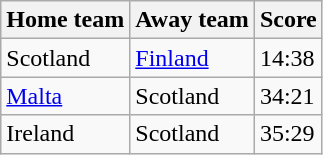<table class="wikitable">
<tr>
<th>Home team</th>
<th>Away team</th>
<th>Score</th>
</tr>
<tr>
<td>Scotland</td>
<td><a href='#'>Finland</a></td>
<td>14:38</td>
</tr>
<tr>
<td><a href='#'>Malta</a></td>
<td>Scotland</td>
<td>34:21</td>
</tr>
<tr>
<td>Ireland</td>
<td>Scotland</td>
<td>35:29</td>
</tr>
</table>
